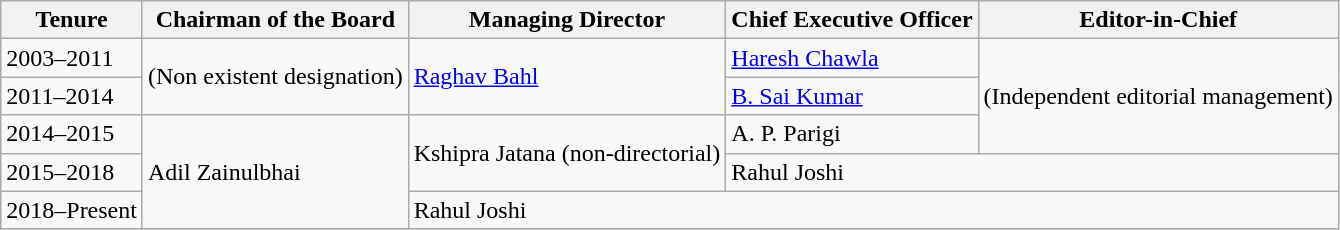<table class="wikitable">
<tr>
<th>Tenure</th>
<th>Chairman of the Board</th>
<th>Managing Director</th>
<th>Chief Executive Officer</th>
<th>Editor-in-Chief</th>
</tr>
<tr>
<td>2003–2011</td>
<td rowspan="2">(Non existent designation)</td>
<td rowspan="2"><a href='#'>Raghav Bahl</a></td>
<td><a href='#'>Haresh Chawla</a></td>
<td rowspan="3">(Independent editorial management)</td>
</tr>
<tr>
<td>2011–2014</td>
<td><a href='#'>B. Sai Kumar</a></td>
</tr>
<tr>
<td>2014–2015</td>
<td rowspan="3">Adil Zainulbhai</td>
<td rowspan="2">Kshipra Jatana (non-directorial)</td>
<td>A. P. Parigi</td>
</tr>
<tr>
<td>2015–2018</td>
<td colspan="2">Rahul Joshi</td>
</tr>
<tr>
<td>2018–Present</td>
<td colspan="3">Rahul Joshi</td>
</tr>
</table>
